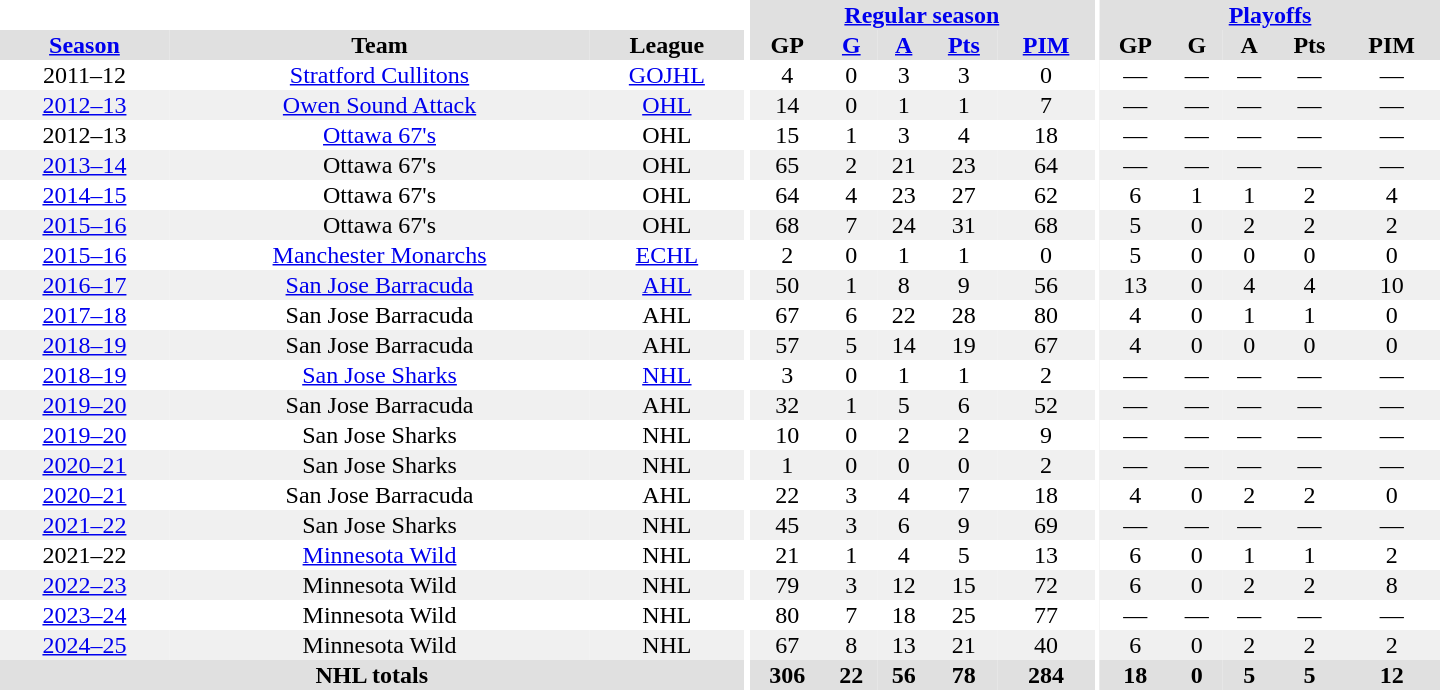<table border="0" cellpadding="1" cellspacing="0" style="text-align:center; width:60em">
<tr bgcolor="#e0e0e0">
<th colspan="3" bgcolor="#ffffff"></th>
<th rowspan="99" bgcolor="#ffffff"></th>
<th colspan="5"><a href='#'>Regular season</a></th>
<th rowspan="99" bgcolor="#ffffff"></th>
<th colspan="5"><a href='#'>Playoffs</a></th>
</tr>
<tr bgcolor="#e0e0e0">
<th><a href='#'>Season</a></th>
<th>Team</th>
<th>League</th>
<th>GP</th>
<th><a href='#'>G</a></th>
<th><a href='#'>A</a></th>
<th><a href='#'>Pts</a></th>
<th><a href='#'>PIM</a></th>
<th>GP</th>
<th>G</th>
<th>A</th>
<th>Pts</th>
<th>PIM</th>
</tr>
<tr>
<td>2011–12</td>
<td><a href='#'>Stratford Cullitons</a></td>
<td><a href='#'>GOJHL</a></td>
<td>4</td>
<td>0</td>
<td>3</td>
<td>3</td>
<td>0</td>
<td>—</td>
<td>—</td>
<td>—</td>
<td>—</td>
<td>—</td>
</tr>
<tr bgcolor="#f0f0f0">
<td><a href='#'>2012–13</a></td>
<td><a href='#'>Owen Sound Attack</a></td>
<td><a href='#'>OHL</a></td>
<td>14</td>
<td>0</td>
<td>1</td>
<td>1</td>
<td>7</td>
<td>—</td>
<td>—</td>
<td>—</td>
<td>—</td>
<td>—</td>
</tr>
<tr>
<td>2012–13</td>
<td><a href='#'>Ottawa 67's</a></td>
<td>OHL</td>
<td>15</td>
<td>1</td>
<td>3</td>
<td>4</td>
<td>18</td>
<td>—</td>
<td>—</td>
<td>—</td>
<td>—</td>
<td>—</td>
</tr>
<tr bgcolor="#f0f0f0">
<td><a href='#'>2013–14</a></td>
<td>Ottawa 67's</td>
<td>OHL</td>
<td>65</td>
<td>2</td>
<td>21</td>
<td>23</td>
<td>64</td>
<td>—</td>
<td>—</td>
<td>—</td>
<td>—</td>
<td>—</td>
</tr>
<tr>
<td><a href='#'>2014–15</a></td>
<td>Ottawa 67's</td>
<td>OHL</td>
<td>64</td>
<td>4</td>
<td>23</td>
<td>27</td>
<td>62</td>
<td>6</td>
<td>1</td>
<td>1</td>
<td>2</td>
<td>4</td>
</tr>
<tr bgcolor="#f0f0f0">
<td><a href='#'>2015–16</a></td>
<td>Ottawa 67's</td>
<td>OHL</td>
<td>68</td>
<td>7</td>
<td>24</td>
<td>31</td>
<td>68</td>
<td>5</td>
<td>0</td>
<td>2</td>
<td>2</td>
<td>2</td>
</tr>
<tr>
<td><a href='#'>2015–16</a></td>
<td><a href='#'>Manchester Monarchs</a></td>
<td><a href='#'>ECHL</a></td>
<td>2</td>
<td>0</td>
<td>1</td>
<td>1</td>
<td>0</td>
<td>5</td>
<td>0</td>
<td>0</td>
<td>0</td>
<td>0</td>
</tr>
<tr bgcolor="#f0f0f0">
<td><a href='#'>2016–17</a></td>
<td><a href='#'>San Jose Barracuda</a></td>
<td><a href='#'>AHL</a></td>
<td>50</td>
<td>1</td>
<td>8</td>
<td>9</td>
<td>56</td>
<td>13</td>
<td>0</td>
<td>4</td>
<td>4</td>
<td>10</td>
</tr>
<tr>
<td><a href='#'>2017–18</a></td>
<td>San Jose Barracuda</td>
<td>AHL</td>
<td>67</td>
<td>6</td>
<td>22</td>
<td>28</td>
<td>80</td>
<td>4</td>
<td>0</td>
<td>1</td>
<td>1</td>
<td>0</td>
</tr>
<tr bgcolor="#f0f0f0">
<td><a href='#'>2018–19</a></td>
<td>San Jose Barracuda</td>
<td>AHL</td>
<td>57</td>
<td>5</td>
<td>14</td>
<td>19</td>
<td>67</td>
<td>4</td>
<td>0</td>
<td>0</td>
<td>0</td>
<td>0</td>
</tr>
<tr>
<td><a href='#'>2018–19</a></td>
<td><a href='#'>San Jose Sharks</a></td>
<td><a href='#'>NHL</a></td>
<td>3</td>
<td>0</td>
<td>1</td>
<td>1</td>
<td>2</td>
<td>—</td>
<td>—</td>
<td>—</td>
<td>—</td>
<td>—</td>
</tr>
<tr bgcolor="#f0f0f0">
<td><a href='#'>2019–20</a></td>
<td>San Jose Barracuda</td>
<td>AHL</td>
<td>32</td>
<td>1</td>
<td>5</td>
<td>6</td>
<td>52</td>
<td>—</td>
<td>—</td>
<td>—</td>
<td>—</td>
<td>—</td>
</tr>
<tr>
<td><a href='#'>2019–20</a></td>
<td>San Jose Sharks</td>
<td>NHL</td>
<td>10</td>
<td>0</td>
<td>2</td>
<td>2</td>
<td>9</td>
<td>—</td>
<td>—</td>
<td>—</td>
<td>—</td>
<td>—</td>
</tr>
<tr bgcolor="#f0f0f0">
<td><a href='#'>2020–21</a></td>
<td>San Jose Sharks</td>
<td>NHL</td>
<td>1</td>
<td>0</td>
<td>0</td>
<td>0</td>
<td>2</td>
<td>—</td>
<td>—</td>
<td>—</td>
<td>—</td>
<td>—</td>
</tr>
<tr>
<td><a href='#'>2020–21</a></td>
<td>San Jose Barracuda</td>
<td>AHL</td>
<td>22</td>
<td>3</td>
<td>4</td>
<td>7</td>
<td>18</td>
<td>4</td>
<td>0</td>
<td>2</td>
<td>2</td>
<td>0</td>
</tr>
<tr bgcolor="#f0f0f0">
<td><a href='#'>2021–22</a></td>
<td>San Jose Sharks</td>
<td>NHL</td>
<td>45</td>
<td>3</td>
<td>6</td>
<td>9</td>
<td>69</td>
<td>—</td>
<td>—</td>
<td>—</td>
<td>—</td>
<td>—</td>
</tr>
<tr>
<td>2021–22</td>
<td><a href='#'>Minnesota Wild</a></td>
<td>NHL</td>
<td>21</td>
<td>1</td>
<td>4</td>
<td>5</td>
<td>13</td>
<td>6</td>
<td>0</td>
<td>1</td>
<td>1</td>
<td>2</td>
</tr>
<tr bgcolor="#f0f0f0">
<td><a href='#'>2022–23</a></td>
<td>Minnesota Wild</td>
<td>NHL</td>
<td>79</td>
<td>3</td>
<td>12</td>
<td>15</td>
<td>72</td>
<td>6</td>
<td>0</td>
<td>2</td>
<td>2</td>
<td>8</td>
</tr>
<tr>
<td><a href='#'>2023–24</a></td>
<td>Minnesota Wild</td>
<td>NHL</td>
<td>80</td>
<td>7</td>
<td>18</td>
<td>25</td>
<td>77</td>
<td>—</td>
<td>—</td>
<td>—</td>
<td>—</td>
<td>—</td>
</tr>
<tr bgcolor="#f0f0f0">
<td><a href='#'>2024–25</a></td>
<td>Minnesota Wild</td>
<td>NHL</td>
<td>67</td>
<td>8</td>
<td>13</td>
<td>21</td>
<td>40</td>
<td>6</td>
<td>0</td>
<td>2</td>
<td>2</td>
<td>2</td>
</tr>
<tr bgcolor="#e0e0e0">
<th colspan="3">NHL totals</th>
<th>306</th>
<th>22</th>
<th>56</th>
<th>78</th>
<th>284</th>
<th>18</th>
<th>0</th>
<th>5</th>
<th>5</th>
<th>12</th>
</tr>
</table>
